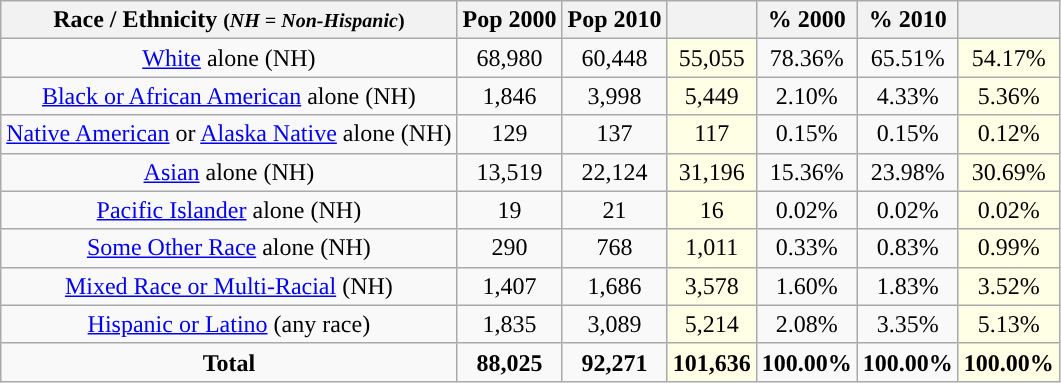<table class="wikitable" style="text-align:center;">
<tr>
<th>Race / Ethnicity <small>(<em>NH = Non-Hispanic</em>)</small></th>
<th>Pop 2000</th>
<th>Pop 2010</th>
<th></th>
<th>% 2000</th>
<th>% 2010</th>
<th></th>
</tr>
<tr>
<td><a href='#'>White</a> alone (NH)</td>
<td>68,980</td>
<td>60,448</td>
<td style='background: #ffffe6;'>55,055</td>
<td>78.36%</td>
<td>65.51%</td>
<td style='background: #ffffe6;'>54.17%</td>
</tr>
<tr>
<td><a href='#'>Black or African American</a> alone (NH)</td>
<td>1,846</td>
<td>3,998</td>
<td style='background: #ffffe6;'>5,449</td>
<td>2.10%</td>
<td>4.33%</td>
<td style='background: #ffffe6;'>5.36%</td>
</tr>
<tr>
<td><a href='#'>Native American</a> or <a href='#'>Alaska Native</a> alone (NH)</td>
<td>129</td>
<td>137</td>
<td style='background: #ffffe6;'>117</td>
<td>0.15%</td>
<td>0.15%</td>
<td style='background: #ffffe6;'>0.12%</td>
</tr>
<tr>
<td><a href='#'>Asian</a> alone (NH)</td>
<td>13,519</td>
<td>22,124</td>
<td style='background: #ffffe6;'>31,196</td>
<td>15.36%</td>
<td>23.98%</td>
<td style='background: #ffffe6;'>30.69%</td>
</tr>
<tr>
<td><a href='#'>Pacific Islander</a> alone (NH)</td>
<td>19</td>
<td>21</td>
<td style='background: #ffffe6;'>16</td>
<td>0.02%</td>
<td>0.02%</td>
<td style='background: #ffffe6;'>0.02%</td>
</tr>
<tr>
<td><a href='#'>Some Other Race</a> alone (NH)</td>
<td>290</td>
<td>768</td>
<td style='background: #ffffe6;'>1,011</td>
<td>0.33%</td>
<td>0.83%</td>
<td style='background: #ffffe6;'>0.99%</td>
</tr>
<tr>
<td><a href='#'>Mixed Race or Multi-Racial</a> (NH)</td>
<td>1,407</td>
<td>1,686</td>
<td style='background: #ffffe6;'>3,578</td>
<td>1.60%</td>
<td>1.83%</td>
<td style='background: #ffffe6;'>3.52%</td>
</tr>
<tr>
<td><a href='#'>Hispanic or Latino</a> (any race)</td>
<td>1,835</td>
<td>3,089</td>
<td style='background: #ffffe6;'>5,214</td>
<td>2.08%</td>
<td>3.35%</td>
<td style='background: #ffffe6;'>5.13%</td>
</tr>
<tr>
<td><strong>Total</strong></td>
<td><strong>88,025</strong></td>
<td><strong>92,271</strong></td>
<td style='background: #ffffe6;'><strong>101,636</strong></td>
<td><strong>100.00%</strong></td>
<td><strong>100.00%</strong></td>
<td style='background: #ffffe6;'><strong>100.00%</strong></td>
</tr>
</table>
